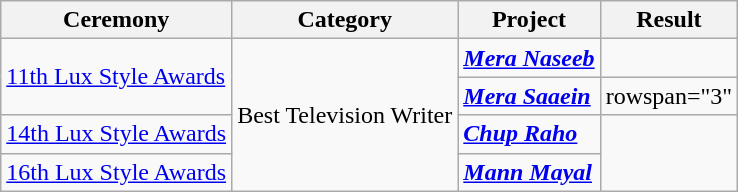<table class="wikitable style">
<tr>
<th>Ceremony</th>
<th>Category</th>
<th>Project</th>
<th>Result</th>
</tr>
<tr>
<td rowspan="2"><a href='#'>11th Lux Style Awards</a></td>
<td rowspan="4">Best Television Writer</td>
<td><strong><em><a href='#'>Mera Naseeb</a></em></strong></td>
<td></td>
</tr>
<tr>
<td><strong><em><a href='#'>Mera Saaein</a></em></strong></td>
<td>rowspan="3" </td>
</tr>
<tr>
<td><a href='#'>14th Lux Style Awards</a></td>
<td><strong><em><a href='#'>Chup Raho</a></em></strong></td>
</tr>
<tr>
<td><a href='#'>16th Lux Style Awards</a></td>
<td><strong><em><a href='#'>Mann Mayal</a></em></strong></td>
</tr>
</table>
